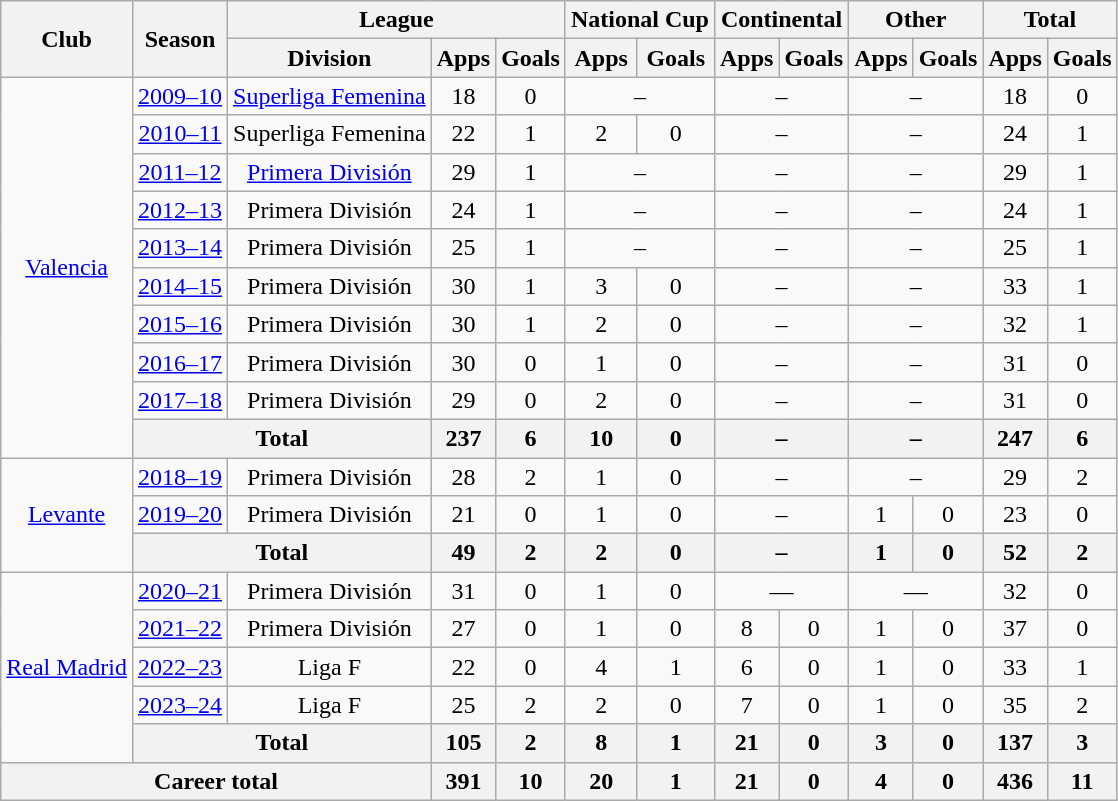<table class="wikitable" style="text-align:center">
<tr>
<th rowspan="2">Club</th>
<th rowspan="2">Season</th>
<th colspan="3">League</th>
<th colspan="2">National Cup</th>
<th colspan="2">Continental</th>
<th colspan="2">Other</th>
<th colspan="2">Total</th>
</tr>
<tr>
<th>Division</th>
<th>Apps</th>
<th>Goals</th>
<th>Apps</th>
<th>Goals</th>
<th>Apps</th>
<th>Goals</th>
<th>Apps</th>
<th>Goals</th>
<th>Apps</th>
<th>Goals</th>
</tr>
<tr>
<td rowspan="10"><a href='#'>Valencia</a></td>
<td><a href='#'>2009–10</a></td>
<td><a href='#'>Superliga Femenina</a></td>
<td>18</td>
<td>0</td>
<td colspan="2">–</td>
<td colspan="2">–</td>
<td colspan="2">–</td>
<td>18</td>
<td>0</td>
</tr>
<tr>
<td><a href='#'>2010–11</a></td>
<td>Superliga Femenina</td>
<td>22</td>
<td>1</td>
<td>2</td>
<td>0</td>
<td colspan="2">–</td>
<td colspan="2">–</td>
<td>24</td>
<td>1</td>
</tr>
<tr>
<td><a href='#'>2011–12</a></td>
<td><a href='#'>Primera División</a></td>
<td>29</td>
<td>1</td>
<td colspan="2">–</td>
<td colspan="2">–</td>
<td colspan="2">–</td>
<td>29</td>
<td>1</td>
</tr>
<tr>
<td><a href='#'>2012–13</a></td>
<td>Primera División</td>
<td>24</td>
<td>1</td>
<td colspan="2">–</td>
<td colspan="2">–</td>
<td colspan="2">–</td>
<td>24</td>
<td>1</td>
</tr>
<tr>
<td><a href='#'>2013–14</a></td>
<td>Primera División</td>
<td>25</td>
<td>1</td>
<td colspan="2">–</td>
<td colspan="2">–</td>
<td colspan="2">–</td>
<td>25</td>
<td>1</td>
</tr>
<tr>
<td><a href='#'>2014–15</a></td>
<td>Primera División</td>
<td>30</td>
<td>1</td>
<td>3</td>
<td>0</td>
<td colspan="2">–</td>
<td colspan="2">–</td>
<td>33</td>
<td>1</td>
</tr>
<tr>
<td><a href='#'>2015–16</a></td>
<td>Primera División</td>
<td>30</td>
<td>1</td>
<td>2</td>
<td>0</td>
<td colspan="2">–</td>
<td colspan="2">–</td>
<td>32</td>
<td>1</td>
</tr>
<tr>
<td><a href='#'>2016–17</a></td>
<td>Primera División</td>
<td>30</td>
<td>0</td>
<td>1</td>
<td>0</td>
<td colspan="2">–</td>
<td colspan="2">–</td>
<td>31</td>
<td>0</td>
</tr>
<tr>
<td><a href='#'>2017–18</a></td>
<td>Primera División</td>
<td>29</td>
<td>0</td>
<td>2</td>
<td>0</td>
<td colspan="2">–</td>
<td colspan="2">–</td>
<td>31</td>
<td>0</td>
</tr>
<tr>
<th colspan="2">Total</th>
<th>237</th>
<th>6</th>
<th>10</th>
<th>0</th>
<th colspan="2">–</th>
<th colspan="2">–</th>
<th>247</th>
<th>6</th>
</tr>
<tr>
<td rowspan="3"><a href='#'>Levante</a></td>
<td><a href='#'>2018–19</a></td>
<td>Primera División</td>
<td>28</td>
<td>2</td>
<td>1</td>
<td>0</td>
<td colspan="2">–</td>
<td colspan="2">–</td>
<td>29</td>
<td>2</td>
</tr>
<tr>
<td><a href='#'>2019–20</a></td>
<td>Primera División</td>
<td>21</td>
<td>0</td>
<td>1</td>
<td>0</td>
<td colspan="2">–</td>
<td>1</td>
<td>0</td>
<td>23</td>
<td>0</td>
</tr>
<tr>
<th colspan="2">Total</th>
<th>49</th>
<th>2</th>
<th>2</th>
<th>0</th>
<th colspan="2">–</th>
<th>1</th>
<th>0</th>
<th>52</th>
<th>2</th>
</tr>
<tr>
<td rowspan="5"><a href='#'>Real Madrid</a></td>
<td><a href='#'>2020–21</a></td>
<td>Primera División</td>
<td>31</td>
<td>0</td>
<td>1</td>
<td>0</td>
<td colspan="2">—</td>
<td colspan="2">—</td>
<td>32</td>
<td>0</td>
</tr>
<tr>
<td><a href='#'>2021–22</a></td>
<td>Primera División</td>
<td>27</td>
<td>0</td>
<td>1</td>
<td>0</td>
<td>8</td>
<td>0</td>
<td>1</td>
<td>0</td>
<td>37</td>
<td>0</td>
</tr>
<tr>
<td><a href='#'>2022–23</a></td>
<td>Liga F</td>
<td>22</td>
<td>0</td>
<td>4</td>
<td>1</td>
<td>6</td>
<td>0</td>
<td>1</td>
<td>0</td>
<td>33</td>
<td>1</td>
</tr>
<tr>
<td><a href='#'>2023–24</a></td>
<td>Liga F</td>
<td>25</td>
<td>2</td>
<td>2</td>
<td>0</td>
<td>7</td>
<td>0</td>
<td>1</td>
<td>0</td>
<td>35</td>
<td>2</td>
</tr>
<tr>
<th colspan="2">Total</th>
<th>105</th>
<th>2</th>
<th>8</th>
<th>1</th>
<th>21</th>
<th>0</th>
<th>3</th>
<th>0</th>
<th>137</th>
<th>3</th>
</tr>
<tr>
<th colspan="3">Career total</th>
<th>391</th>
<th>10</th>
<th>20</th>
<th>1</th>
<th>21</th>
<th>0</th>
<th>4</th>
<th>0</th>
<th>436</th>
<th>11</th>
</tr>
</table>
